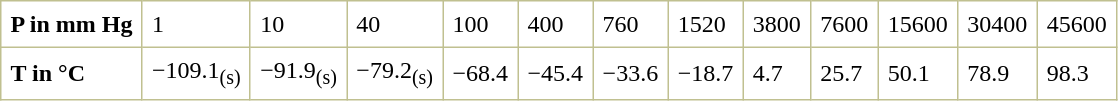<table border="1" cellspacing="0" cellpadding="6" style="margin: 0 0 0 0.5em; background: white; border-collapse: collapse; border-color: #C0C090;">
<tr>
<td><strong>P in mm Hg</strong></td>
<td>1</td>
<td>10</td>
<td>40</td>
<td>100</td>
<td>400</td>
<td>760</td>
<td>1520</td>
<td>3800</td>
<td>7600</td>
<td>15600</td>
<td>30400</td>
<td>45600</td>
</tr>
<tr>
<td><strong>T in °C</strong></td>
<td>−109.1<sub>(s)</sub></td>
<td>−91.9<sub>(s)</sub></td>
<td>−79.2<sub>(s)</sub></td>
<td>−68.4</td>
<td>−45.4</td>
<td>−33.6</td>
<td>−18.7</td>
<td>4.7</td>
<td>25.7</td>
<td>50.1</td>
<td>78.9</td>
<td>98.3</td>
</tr>
</table>
